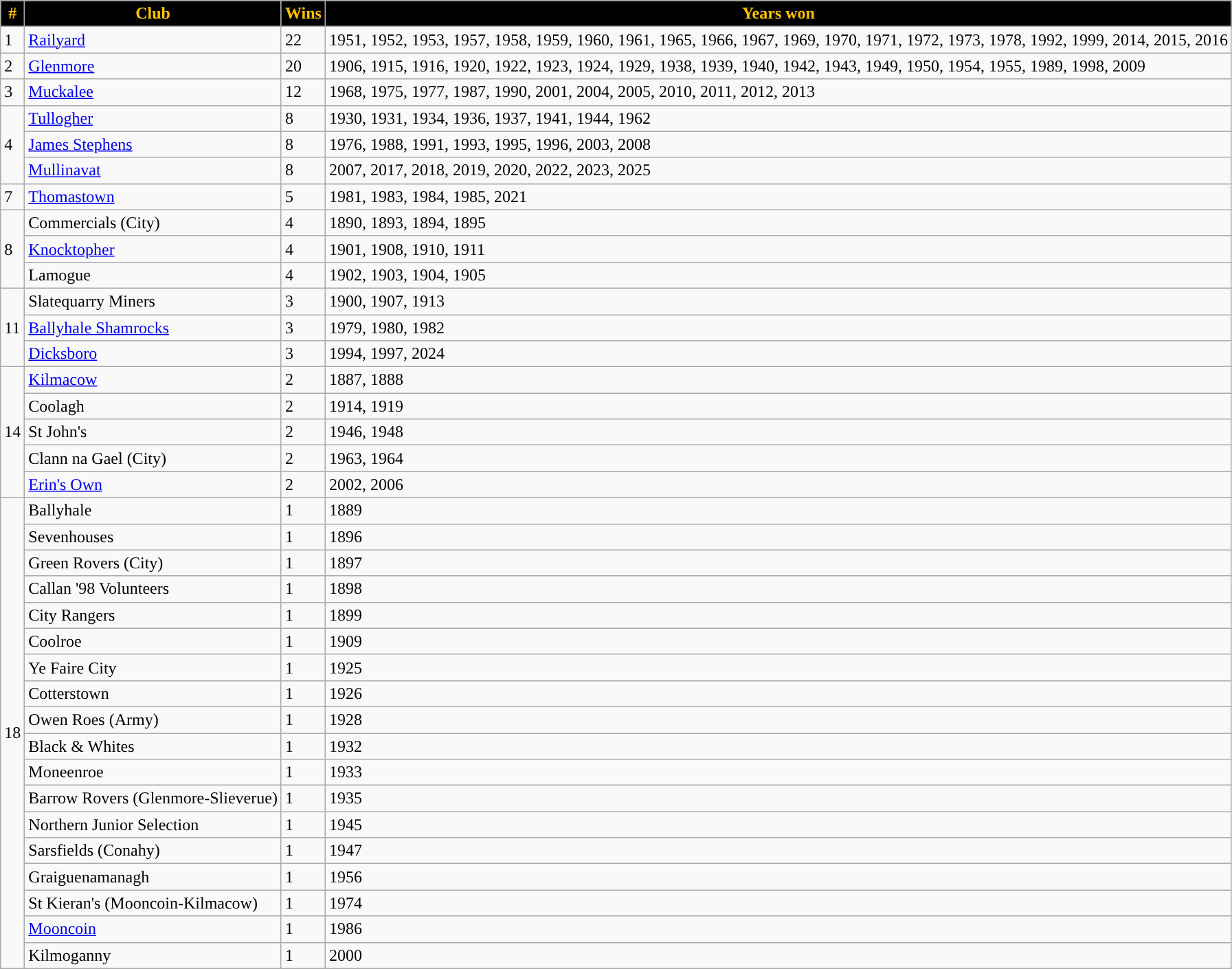<table class="wikitable">
<tr>
<th style="background:black;color:#FFC000;">#</th>
<th style="background:black;color:#FFC000;">Club</th>
<th style="background:black;color:#FFC000;">Wins</th>
<th style="background:black;color:#FFC000;">Years won</th>
</tr>
<tr>
<td>1</td>
<td><a href='#'>Railyard</a></td>
<td>22</td>
<td>1951, 1952, 1953, 1957, 1958, 1959, 1960, 1961, 1965, 1966, 1967, 1969, 1970, 1971, 1972, 1973, 1978, 1992, 1999, 2014, 2015, 2016</td>
</tr>
<tr>
<td>2</td>
<td><a href='#'>Glenmore</a></td>
<td>20</td>
<td>1906, 1915, 1916, 1920, 1922, 1923, 1924, 1929, 1938, 1939, 1940, 1942, 1943, 1949, 1950, 1954, 1955, 1989, 1998, 2009</td>
</tr>
<tr>
<td>3</td>
<td><a href='#'>Muckalee</a></td>
<td>12</td>
<td>1968, 1975, 1977, 1987, 1990, 2001, 2004, 2005, 2010, 2011, 2012, 2013</td>
</tr>
<tr>
<td rowspan=3>4</td>
<td><a href='#'>Tullogher</a></td>
<td>8</td>
<td>1930, 1931, 1934, 1936, 1937, 1941, 1944, 1962</td>
</tr>
<tr>
<td><a href='#'>James Stephens</a></td>
<td>8</td>
<td>1976, 1988, 1991, 1993, 1995, 1996, 2003, 2008</td>
</tr>
<tr>
<td><a href='#'>Mullinavat</a></td>
<td>8</td>
<td>2007, 2017, 2018, 2019, 2020, 2022, 2023, 2025</td>
</tr>
<tr>
<td>7</td>
<td><a href='#'>Thomastown</a></td>
<td>5</td>
<td>1981, 1983, 1984, 1985, 2021</td>
</tr>
<tr>
<td rowspan=3>8</td>
<td>Commercials (City)</td>
<td>4</td>
<td>1890, 1893, 1894, 1895</td>
</tr>
<tr>
<td><a href='#'>Knocktopher</a></td>
<td>4</td>
<td>1901, 1908, 1910, 1911</td>
</tr>
<tr>
<td>Lamogue</td>
<td>4</td>
<td>1902, 1903, 1904, 1905</td>
</tr>
<tr>
<td rowspan=3>11</td>
<td>Slatequarry Miners</td>
<td>3</td>
<td>1900, 1907, 1913</td>
</tr>
<tr>
<td><a href='#'>Ballyhale Shamrocks</a></td>
<td>3</td>
<td>1979, 1980, 1982</td>
</tr>
<tr>
<td><a href='#'>Dicksboro</a></td>
<td>3</td>
<td>1994, 1997, 2024</td>
</tr>
<tr>
<td rowspan=5>14</td>
<td><a href='#'>Kilmacow</a></td>
<td>2</td>
<td>1887, 1888</td>
</tr>
<tr>
<td>Coolagh</td>
<td>2</td>
<td>1914, 1919</td>
</tr>
<tr>
<td>St John's</td>
<td>2</td>
<td>1946, 1948</td>
</tr>
<tr>
<td>Clann na Gael (City)</td>
<td>2</td>
<td>1963, 1964</td>
</tr>
<tr>
<td><a href='#'>Erin's Own</a></td>
<td>2</td>
<td>2002, 2006</td>
</tr>
<tr>
<td rowspan=18>18</td>
<td>Ballyhale</td>
<td>1</td>
<td>1889</td>
</tr>
<tr>
<td>Sevenhouses</td>
<td>1</td>
<td>1896</td>
</tr>
<tr>
<td>Green Rovers (City)</td>
<td>1</td>
<td>1897</td>
</tr>
<tr>
<td>Callan '98 Volunteers</td>
<td>1</td>
<td>1898</td>
</tr>
<tr>
<td>City Rangers</td>
<td>1</td>
<td>1899</td>
</tr>
<tr>
<td>Coolroe</td>
<td>1</td>
<td>1909</td>
</tr>
<tr>
<td>Ye Faire City</td>
<td>1</td>
<td>1925</td>
</tr>
<tr>
<td>Cotterstown</td>
<td>1</td>
<td>1926</td>
</tr>
<tr>
<td>Owen Roes (Army)</td>
<td>1</td>
<td>1928</td>
</tr>
<tr>
<td>Black & Whites</td>
<td>1</td>
<td>1932</td>
</tr>
<tr>
<td>Moneenroe</td>
<td>1</td>
<td>1933</td>
</tr>
<tr>
<td>Barrow Rovers (Glenmore-Slieverue)</td>
<td>1</td>
<td>1935</td>
</tr>
<tr>
<td>Northern Junior Selection</td>
<td>1</td>
<td>1945</td>
</tr>
<tr>
<td>Sarsfields (Conahy)</td>
<td>1</td>
<td>1947</td>
</tr>
<tr>
<td>Graiguenamanagh</td>
<td>1</td>
<td>1956</td>
</tr>
<tr>
<td>St Kieran's (Mooncoin-Kilmacow)</td>
<td>1</td>
<td>1974</td>
</tr>
<tr>
<td><a href='#'>Mooncoin</a></td>
<td>1</td>
<td>1986</td>
</tr>
<tr>
<td>Kilmoganny</td>
<td>1</td>
<td>2000</td>
</tr>
</table>
